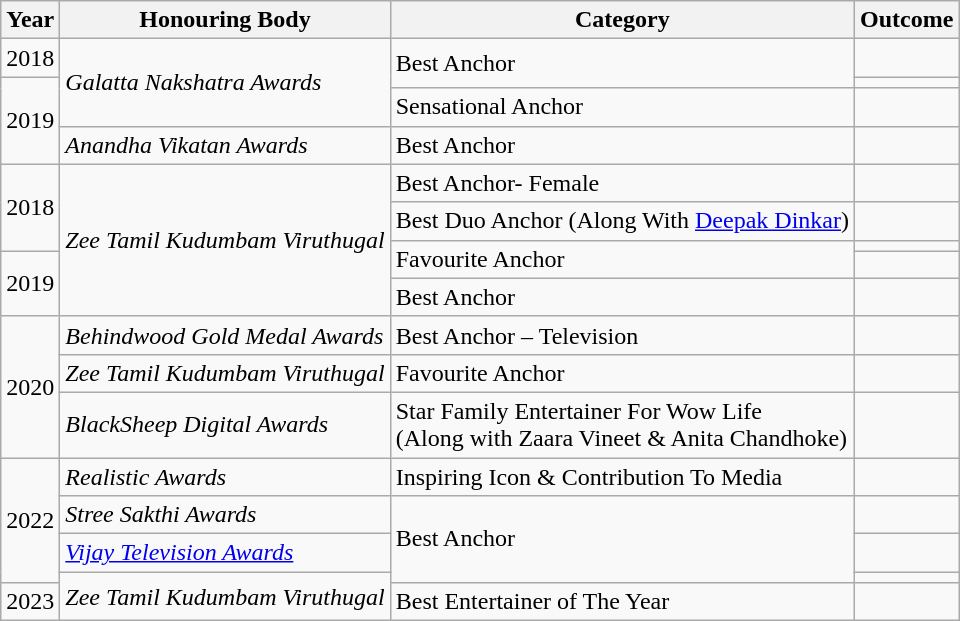<table class="wikitable">
<tr>
<th>Year</th>
<th>Honouring Body</th>
<th>Category</th>
<th>Outcome</th>
</tr>
<tr>
<td>2018</td>
<td rowspan="3"><em>Galatta Nakshatra Awards</em></td>
<td rowspan="2">Best Anchor</td>
<td></td>
</tr>
<tr>
<td rowspan="3">2019</td>
<td></td>
</tr>
<tr>
<td>Sensational Anchor</td>
<td></td>
</tr>
<tr>
<td><em>Anandha Vikatan Awards</em></td>
<td>Best Anchor</td>
<td></td>
</tr>
<tr>
<td rowspan="3">2018</td>
<td rowspan="5"><em>Zee Tamil Kudumbam Viruthugal</em></td>
<td>Best Anchor- Female</td>
<td></td>
</tr>
<tr>
<td>Best Duo Anchor (Along With <a href='#'>Deepak Dinkar</a>)</td>
<td></td>
</tr>
<tr>
<td rowspan="2">Favourite Anchor</td>
<td></td>
</tr>
<tr>
<td rowspan="2">2019</td>
<td></td>
</tr>
<tr>
<td>Best Anchor</td>
<td></td>
</tr>
<tr>
<td rowspan="3">2020</td>
<td><em>Behindwood Gold Medal Awards</em></td>
<td>Best Anchor – Television</td>
<td></td>
</tr>
<tr>
<td><em>Zee Tamil Kudumbam Viruthugal</em></td>
<td>Favourite Anchor</td>
<td></td>
</tr>
<tr>
<td><em>BlackSheep Digital Awards</em></td>
<td>Star Family Entertainer For Wow Life<br>(Along with Zaara Vineet & Anita Chandhoke)</td>
<td></td>
</tr>
<tr>
<td rowspan="4">2022</td>
<td><em>Realistic Awards</em></td>
<td>Inspiring Icon & Contribution To Media</td>
<td></td>
</tr>
<tr>
<td><em>Stree Sakthi Awards</em></td>
<td rowspan="3">Best Anchor</td>
<td></td>
</tr>
<tr>
<td><em><a href='#'>Vijay Television Awards</a></em></td>
<td></td>
</tr>
<tr>
<td rowspan="2"><em>Zee Tamil Kudumbam Viruthugal</em></td>
<td></td>
</tr>
<tr>
<td>2023</td>
<td>Best Entertainer of The Year</td>
<td></td>
</tr>
</table>
